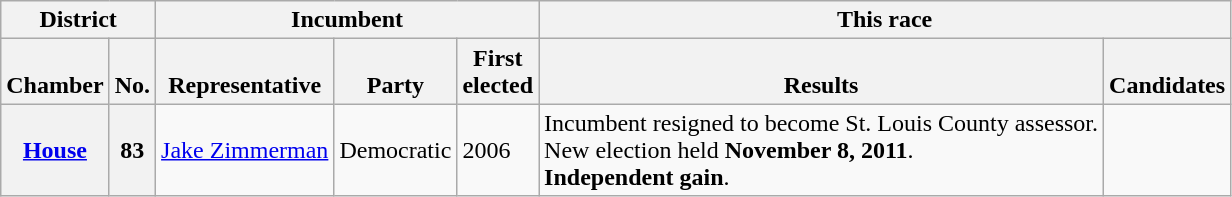<table class="wikitable sortable">
<tr valign="bottom">
<th colspan="2">District</th>
<th colspan="3">Incumbent</th>
<th colspan="2">This race</th>
</tr>
<tr valign="bottom">
<th>Chamber</th>
<th>No.</th>
<th>Representative</th>
<th>Party</th>
<th>First<br>elected</th>
<th>Results</th>
<th>Candidates</th>
</tr>
<tr>
<th><a href='#'>House</a></th>
<th>83</th>
<td><a href='#'>Jake Zimmerman</a></td>
<td>Democratic</td>
<td>2006</td>
<td>Incumbent resigned to become St. Louis County assessor.<br>New election held <strong>November 8, 2011</strong>.<br><strong>Independent gain</strong>.</td>
<td nowrap=""></td>
</tr>
</table>
